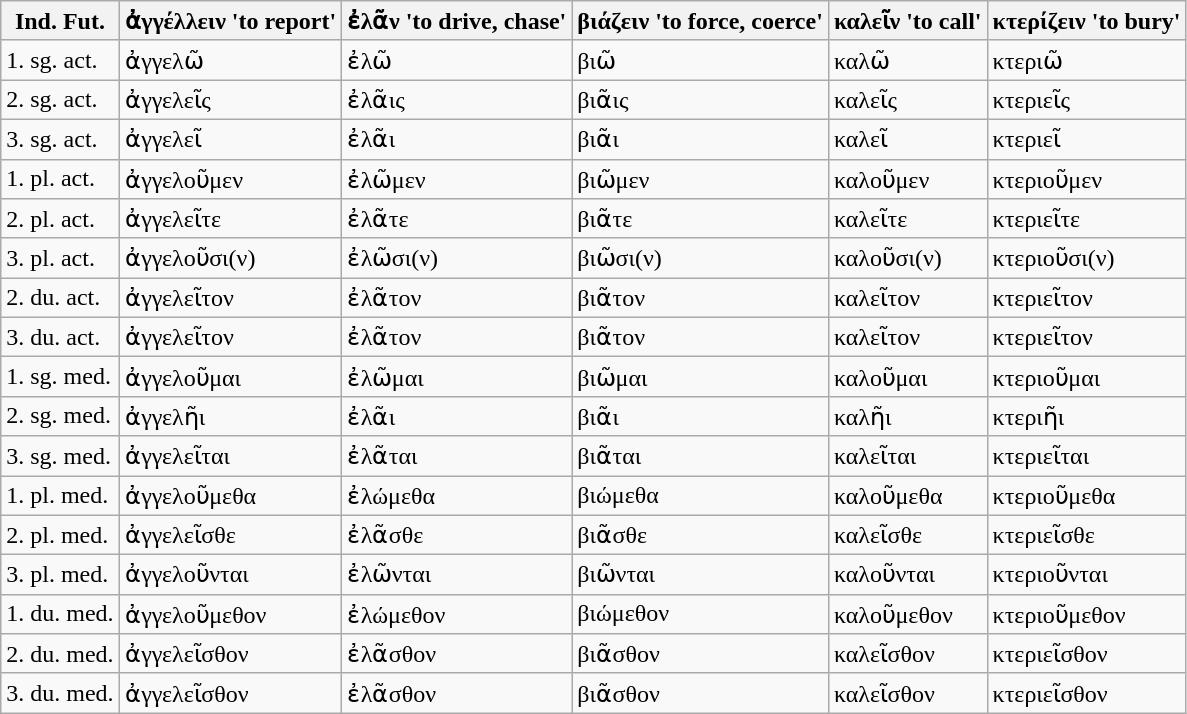<table class="wikitable">
<tr>
<th>Ind. Fut.</th>
<th>ἀγγέλλειν 'to report'</th>
<th>ἐλᾶν 'to drive, chase'</th>
<th>βιάζειν 'to force, coerce'</th>
<th>καλεῖν 'to call'</th>
<th>κτερίζειν 'to bury'</th>
</tr>
<tr>
<td>1. sg. act.</td>
<td>ἀγγελῶ</td>
<td>ἐλῶ</td>
<td>βιῶ</td>
<td>καλῶ</td>
<td>κτεριῶ</td>
</tr>
<tr>
<td>2. sg. act.</td>
<td>ἀγγελεῖς</td>
<td>ἐλᾶις</td>
<td>βιᾶις</td>
<td>καλεῖς</td>
<td>κτεριεῖς</td>
</tr>
<tr>
<td>3. sg. act.</td>
<td>ἀγγελεῖ</td>
<td>ἐλᾶι</td>
<td>βιᾶι</td>
<td>καλεῖ</td>
<td>κτεριεῖ</td>
</tr>
<tr>
<td>1. pl. act.</td>
<td>ἀγγελοῦμεν</td>
<td>ἐλῶμεν</td>
<td>βιῶμεν</td>
<td>καλοῦμεν</td>
<td>κτεριοῦμεν</td>
</tr>
<tr>
<td>2. pl. act.</td>
<td>ἀγγελεῖτε</td>
<td>ἐλᾶτε</td>
<td>βιᾶτε</td>
<td>καλεῖτε</td>
<td>κτεριεῖτε</td>
</tr>
<tr>
<td>3. pl. act.</td>
<td>ἀγγελοῦσι(ν)</td>
<td>ἐλῶσι(ν)</td>
<td>βιῶσι(ν)</td>
<td>καλοῦσι(ν)</td>
<td>κτεριοῦσι(ν)</td>
</tr>
<tr>
<td>2. du. act.</td>
<td>ἀγγελεῖτον</td>
<td>ἐλᾶτον</td>
<td>βιᾶτον</td>
<td>καλεῖτον</td>
<td>κτεριεῖτον</td>
</tr>
<tr>
<td>3. du. act.</td>
<td>ἀγγελεῖτον</td>
<td>ἐλᾶτον</td>
<td>βιᾶτον</td>
<td>καλεῖτον</td>
<td>κτεριεῖτον</td>
</tr>
<tr>
<td>1. sg. med.</td>
<td>ἀγγελοῦμαι</td>
<td>ἐλῶμαι</td>
<td>βιῶμαι</td>
<td>καλοῦμαι</td>
<td>κτεριοῦμαι</td>
</tr>
<tr>
<td>2. sg. med.</td>
<td>ἀγγελῆι</td>
<td>ἐλᾶι</td>
<td>βιᾶι</td>
<td>καλῆι</td>
<td>κτεριῆι</td>
</tr>
<tr>
<td>3. sg. med.</td>
<td>ἀγγελεῖται</td>
<td>ἐλᾶται</td>
<td>βιᾶται</td>
<td>καλεῖται</td>
<td>κτεριεῖται</td>
</tr>
<tr>
<td>1. pl. med.</td>
<td>ἀγγελοῦμεθα</td>
<td>ἐλώμεθα</td>
<td>βιώμεθα</td>
<td>καλοῦμεθα</td>
<td>κτεριοῦμεθα</td>
</tr>
<tr>
<td>2. pl. med.</td>
<td>ἀγγελεῖσθε</td>
<td>ἐλᾶσθε</td>
<td>βιᾶσθε</td>
<td>καλεῖσθε</td>
<td>κτεριεῖσθε</td>
</tr>
<tr>
<td>3. pl. med.</td>
<td>ἀγγελοῦνται</td>
<td>ἐλῶνται</td>
<td>βιῶνται</td>
<td>καλοῦνται</td>
<td>κτεριοῦνται</td>
</tr>
<tr>
<td>1. du. med.</td>
<td>ἀγγελοῦμεθον</td>
<td>ἐλώμεθον</td>
<td>βιώμεθον</td>
<td>καλοῦμεθον</td>
<td>κτεριοῦμεθον</td>
</tr>
<tr>
<td>2. du. med.</td>
<td>ἀγγελεῖσθον</td>
<td>ἐλᾶσθον</td>
<td>βιᾶσθον</td>
<td>καλεῖσθον</td>
<td>κτεριεῖσθον</td>
</tr>
<tr>
<td>3. du. med.</td>
<td>ἀγγελεῖσθον</td>
<td>ἐλᾶσθον</td>
<td>βιᾶσθον</td>
<td>καλεῖσθον</td>
<td>κτεριεῖσθον</td>
</tr>
</table>
